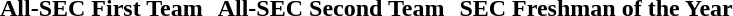<table>
<tr>
<td valign="top"><br><table>
<tr>
<th>All-SEC First Team</th>
</tr>
<tr>
<td></td>
</tr>
</table>
</td>
<td valign="top"><br><table>
<tr>
<th>All-SEC Second Team</th>
</tr>
<tr>
<td></td>
</tr>
</table>
</td>
<td valign="top"><br><table>
<tr>
<th>SEC Freshman of the Year</th>
</tr>
<tr>
<td></td>
</tr>
</table>
</td>
</tr>
</table>
